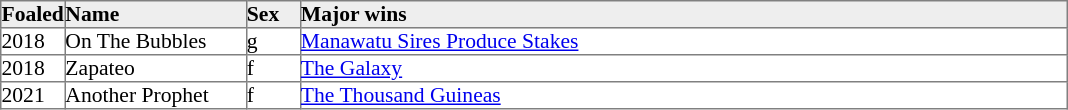<table border="1" cellpadding="0" style="border-collapse: collapse; font-size:90%">
<tr bgcolor="#eeeeee">
<td width="35px"><strong>Foaled</strong></td>
<td width="120px"><strong>Name</strong></td>
<td width="35px"><strong>Sex</strong></td>
<td width="510px"><strong>Major wins</strong></td>
</tr>
<tr>
<td>2018</td>
<td>On The Bubbles</td>
<td>g</td>
<td><a href='#'>Manawatu Sires Produce Stakes</a></td>
</tr>
<tr>
<td>2018</td>
<td>Zapateo</td>
<td>f</td>
<td><a href='#'>The Galaxy</a></td>
</tr>
<tr>
<td>2021</td>
<td>Another Prophet</td>
<td>f</td>
<td><a href='#'>The Thousand Guineas</a></td>
</tr>
</table>
